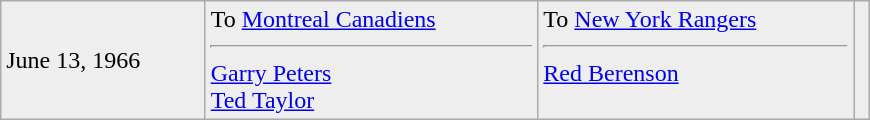<table class="wikitable" style="border:1px solid #999999; width:580px;">
<tr bgcolor="eeeeee">
<td>June 13, 1966</td>
<td valign="top">To <a href='#'>Montreal Canadiens</a><hr><a href='#'>Garry Peters</a><br><a href='#'>Ted Taylor</a></td>
<td valign="top">To <a href='#'>New York Rangers</a><hr><a href='#'>Red Berenson</a></td>
<td></td>
</tr>
</table>
